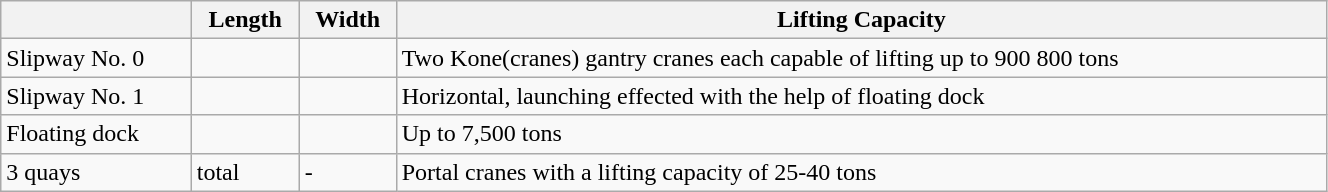<table class="wikitable" width=70%>
<tr>
<th></th>
<th>Length</th>
<th>Width</th>
<th>Lifting Capacity</th>
</tr>
<tr>
<td>Slipway No. 0</td>
<td></td>
<td></td>
<td>Two Kone(cranes) gantry cranes each capable of lifting up to 900 800 tons</td>
</tr>
<tr>
<td>Slipway No. 1</td>
<td></td>
<td></td>
<td>Horizontal, launching effected with the help of floating dock</td>
</tr>
<tr>
<td>Floating dock</td>
<td></td>
<td></td>
<td>Up to 7,500 tons</td>
</tr>
<tr>
<td>3 quays</td>
<td> total</td>
<td>-</td>
<td>Portal cranes with a lifting capacity of 25-40 tons</td>
</tr>
</table>
